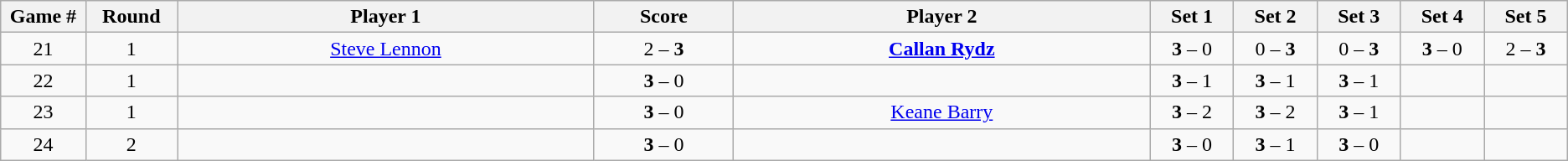<table class="wikitable">
<tr>
<th width="2%">Game #</th>
<th width="2%">Round</th>
<th width="15%">Player 1</th>
<th width="5%">Score</th>
<th width="15%">Player 2</th>
<th width="3%">Set 1</th>
<th width="3%">Set 2</th>
<th width="3%">Set 3</th>
<th width="3%">Set 4</th>
<th width="3%">Set 5</th>
</tr>
<tr style=text-align:center;">
<td>21</td>
<td>1</td>
<td> <a href='#'>Steve Lennon</a></td>
<td>2 – <strong>3</strong></td>
<td><strong><a href='#'>Callan Rydz</a></strong> </td>
<td><strong>3</strong> – 0</td>
<td>0 – <strong>3</strong></td>
<td>0 – <strong>3</strong></td>
<td><strong>3</strong> – 0</td>
<td>2 – <strong>3</strong></td>
</tr>
<tr style=text-align:center;">
<td>22</td>
<td>1</td>
<td></td>
<td><strong>3</strong> – 0</td>
<td></td>
<td><strong>3</strong> – 1</td>
<td><strong>3</strong> – 1</td>
<td><strong>3</strong> – 1</td>
<td></td>
<td></td>
</tr>
<tr style=text-align:center;">
<td>23</td>
<td>1</td>
<td></td>
<td><strong>3</strong> – 0</td>
<td><a href='#'>Keane Barry</a> </td>
<td><strong>3</strong> – 2</td>
<td><strong>3</strong> – 2</td>
<td><strong>3</strong> – 1</td>
<td></td>
<td></td>
</tr>
<tr style=text-align:center;">
<td>24</td>
<td>2</td>
<td></td>
<td><strong>3</strong> – 0</td>
<td></td>
<td><strong>3</strong> – 0</td>
<td><strong>3</strong> – 1</td>
<td><strong>3</strong> – 0</td>
<td></td>
<td></td>
</tr>
</table>
